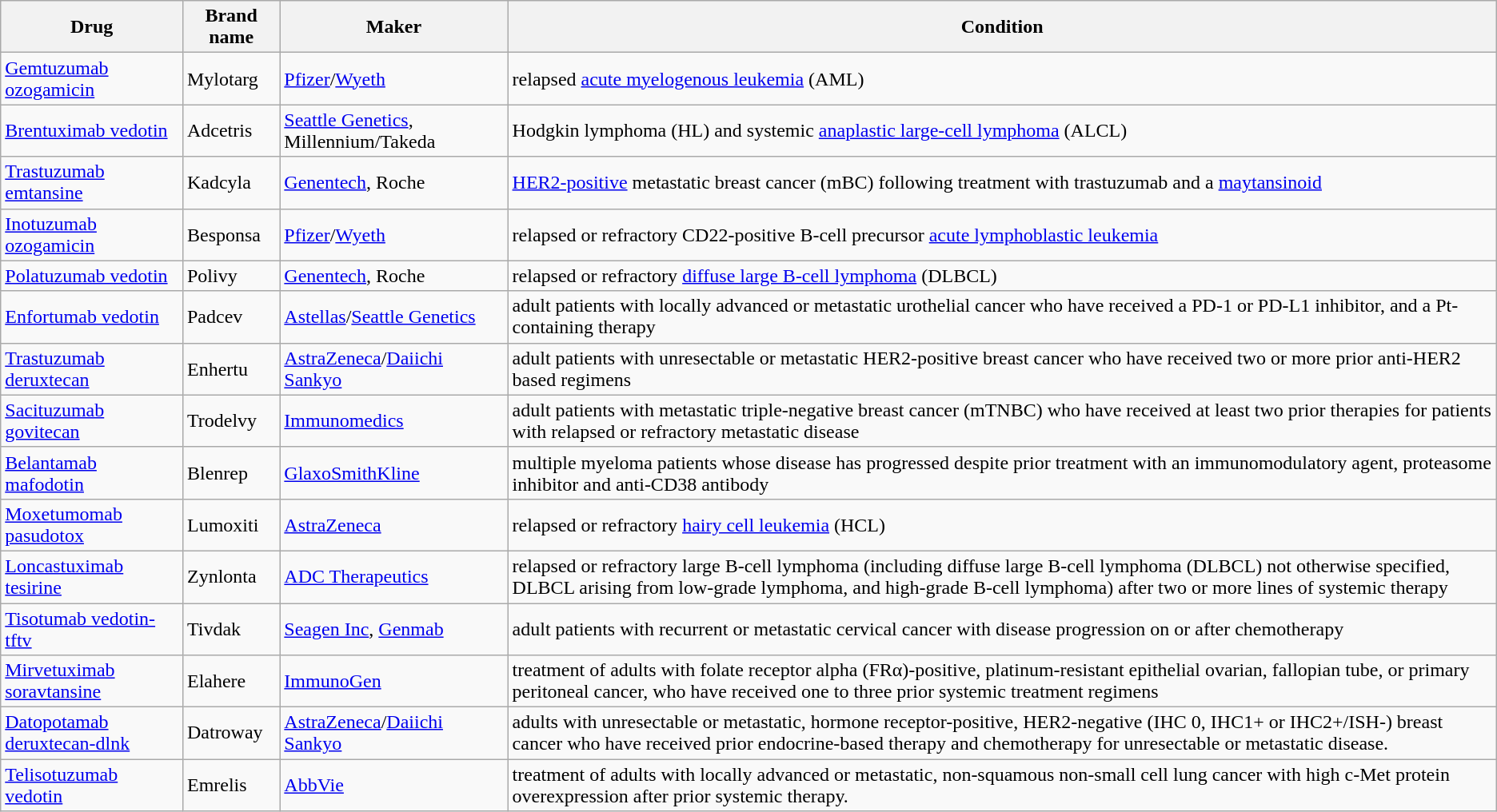<table class="wikitable">
<tr>
<th>Drug</th>
<th>Brand name</th>
<th>Maker</th>
<th>Condition</th>
</tr>
<tr>
<td><a href='#'>Gemtuzumab ozogamicin</a></td>
<td>Mylotarg</td>
<td><a href='#'>Pfizer</a>/<a href='#'>Wyeth</a></td>
<td>relapsed <a href='#'>acute myelogenous leukemia</a> (AML)</td>
</tr>
<tr>
<td><a href='#'>Brentuximab vedotin</a></td>
<td>Adcetris</td>
<td><a href='#'>Seattle Genetics</a>, Millennium/Takeda</td>
<td>Hodgkin lymphoma (HL) and systemic <a href='#'>anaplastic large-cell lymphoma</a> (ALCL)</td>
</tr>
<tr>
<td><a href='#'>Trastuzumab emtansine</a></td>
<td>Kadcyla</td>
<td><a href='#'>Genentech</a>, Roche</td>
<td><a href='#'>HER2-positive</a> metastatic breast cancer (mBC) following treatment with trastuzumab and a <a href='#'>maytansinoid</a></td>
</tr>
<tr>
<td><a href='#'>Inotuzumab ozogamicin</a></td>
<td>Besponsa</td>
<td><a href='#'>Pfizer</a>/<a href='#'>Wyeth</a></td>
<td>relapsed or refractory CD22-positive B-cell precursor <a href='#'>acute lymphoblastic leukemia</a></td>
</tr>
<tr>
<td><a href='#'>Polatuzumab vedotin</a></td>
<td>Polivy</td>
<td><a href='#'>Genentech</a>, Roche</td>
<td>relapsed or refractory <a href='#'>diffuse large B-cell lymphoma</a> (DLBCL)</td>
</tr>
<tr>
<td><a href='#'>Enfortumab vedotin</a></td>
<td>Padcev</td>
<td><a href='#'>Astellas</a>/<a href='#'>Seattle Genetics</a></td>
<td>adult patients with locally advanced or metastatic urothelial cancer who have received a PD-1 or PD-L1 inhibitor, and a Pt-containing therapy</td>
</tr>
<tr>
<td><a href='#'>Trastuzumab deruxtecan</a></td>
<td>Enhertu</td>
<td><a href='#'>AstraZeneca</a>/<a href='#'>Daiichi Sankyo</a></td>
<td>adult patients with unresectable or metastatic HER2-positive breast cancer who have received two or more prior anti-HER2 based regimens</td>
</tr>
<tr>
<td><a href='#'>Sacituzumab govitecan</a></td>
<td>Trodelvy</td>
<td><a href='#'>Immunomedics</a></td>
<td>adult patients with metastatic triple-negative breast cancer (mTNBC) who have received at least two prior therapies for patients with relapsed or refractory metastatic disease</td>
</tr>
<tr>
<td><a href='#'>Belantamab mafodotin</a></td>
<td>Blenrep</td>
<td><a href='#'>GlaxoSmithKline</a></td>
<td>multiple myeloma patients whose disease has progressed despite prior treatment with an immunomodulatory agent, proteasome inhibitor and anti-CD38 antibody</td>
</tr>
<tr>
<td><a href='#'>Moxetumomab pasudotox</a></td>
<td>Lumoxiti</td>
<td><a href='#'>AstraZeneca</a></td>
<td>relapsed or refractory <a href='#'>hairy cell leukemia</a> (HCL)</td>
</tr>
<tr>
<td><a href='#'>Loncastuximab tesirine</a></td>
<td>Zynlonta</td>
<td><a href='#'>ADC Therapeutics</a></td>
<td>relapsed or refractory large B-cell lymphoma (including diffuse large B-cell lymphoma (DLBCL) not otherwise specified, DLBCL arising from low-grade lymphoma, and high-grade B-cell lymphoma) after two or more lines of systemic therapy</td>
</tr>
<tr>
<td><a href='#'>Tisotumab vedotin-tftv</a></td>
<td>Tivdak</td>
<td><a href='#'>Seagen Inc</a>, <a href='#'>Genmab</a></td>
<td>adult patients with recurrent or metastatic cervical cancer with disease progression on or after chemotherapy</td>
</tr>
<tr>
<td><a href='#'>Mirvetuximab soravtansine</a></td>
<td>Elahere</td>
<td><a href='#'>ImmunoGen</a></td>
<td>treatment of adults with folate receptor alpha (FRα)-positive, platinum-resistant epithelial ovarian, fallopian tube, or primary peritoneal cancer, who have received one to three prior systemic treatment regimens</td>
</tr>
<tr>
<td><a href='#'>Datopotamab deruxtecan-dlnk</a></td>
<td>Datroway</td>
<td><a href='#'>AstraZeneca</a>/<a href='#'>Daiichi Sankyo</a></td>
<td>adults with unresectable or metastatic, hormone receptor-positive, HER2-negative (IHC 0, IHC1+ or IHC2+/ISH-) breast cancer who have received prior endocrine-based therapy and chemotherapy for unresectable or metastatic disease.</td>
</tr>
<tr>
<td><a href='#'>Telisotuzumab vedotin</a></td>
<td>Emrelis</td>
<td><a href='#'>AbbVie</a></td>
<td>treatment of adults with locally advanced or metastatic, non-squamous non-small cell lung cancer with high c-Met protein overexpression after prior systemic therapy.</td>
</tr>
</table>
